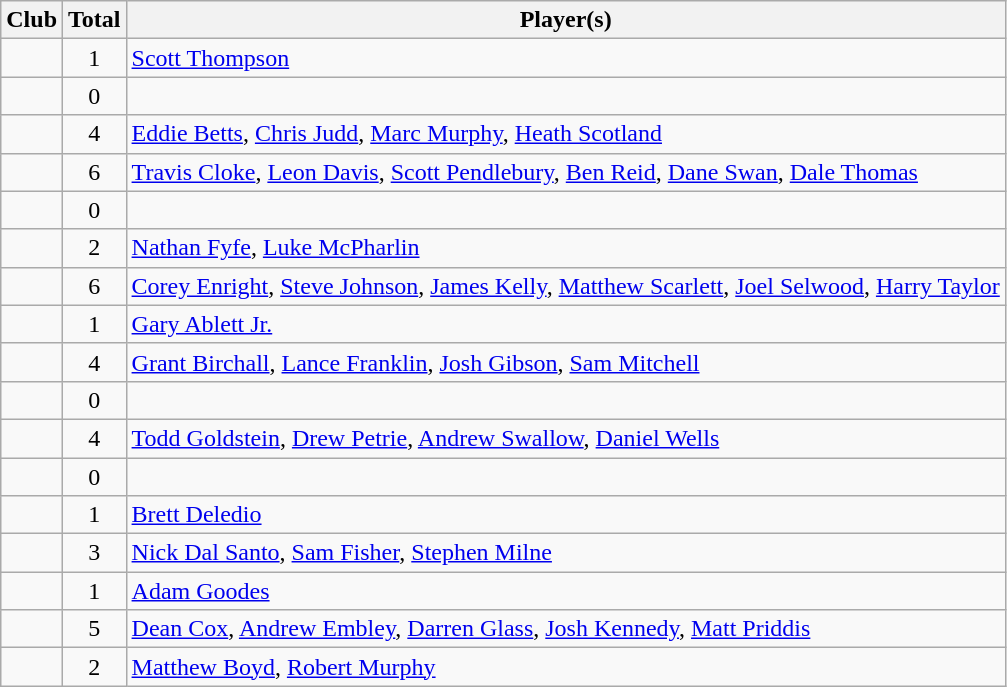<table class="wikitable sortable">
<tr>
<th>Club</th>
<th>Total</th>
<th class=unsortable>Player(s)</th>
</tr>
<tr>
<td></td>
<td align=center>1</td>
<td><a href='#'>Scott Thompson</a></td>
</tr>
<tr>
<td></td>
<td align=center>0</td>
<td></td>
</tr>
<tr>
<td></td>
<td align=center>4</td>
<td><a href='#'>Eddie Betts</a>, <a href='#'>Chris Judd</a>, <a href='#'>Marc Murphy</a>, <a href='#'>Heath Scotland</a></td>
</tr>
<tr>
<td></td>
<td align=center>6</td>
<td><a href='#'>Travis Cloke</a>, <a href='#'>Leon Davis</a>, <a href='#'>Scott Pendlebury</a>, <a href='#'>Ben Reid</a>, <a href='#'>Dane Swan</a>, <a href='#'>Dale Thomas</a></td>
</tr>
<tr>
<td></td>
<td align=center>0</td>
<td></td>
</tr>
<tr>
<td></td>
<td align=center>2</td>
<td><a href='#'>Nathan Fyfe</a>, <a href='#'>Luke McPharlin</a></td>
</tr>
<tr>
<td></td>
<td align=center>6</td>
<td><a href='#'>Corey Enright</a>, <a href='#'>Steve Johnson</a>, <a href='#'>James Kelly</a>, <a href='#'>Matthew Scarlett</a>, <a href='#'>Joel Selwood</a>, <a href='#'>Harry Taylor</a></td>
</tr>
<tr>
<td></td>
<td align=center>1</td>
<td><a href='#'>Gary Ablett Jr.</a></td>
</tr>
<tr>
<td></td>
<td align=center>4</td>
<td><a href='#'>Grant Birchall</a>, <a href='#'>Lance Franklin</a>, <a href='#'>Josh Gibson</a>, <a href='#'>Sam Mitchell</a></td>
</tr>
<tr>
<td></td>
<td align=center>0</td>
<td></td>
</tr>
<tr>
<td></td>
<td align=center>4</td>
<td><a href='#'>Todd Goldstein</a>, <a href='#'>Drew Petrie</a>, <a href='#'>Andrew Swallow</a>, <a href='#'>Daniel Wells</a></td>
</tr>
<tr>
<td></td>
<td align=center>0</td>
<td></td>
</tr>
<tr>
<td></td>
<td align=center>1</td>
<td><a href='#'>Brett Deledio</a></td>
</tr>
<tr>
<td></td>
<td align=center>3</td>
<td><a href='#'>Nick Dal Santo</a>, <a href='#'>Sam Fisher</a>, <a href='#'>Stephen Milne</a></td>
</tr>
<tr>
<td></td>
<td align=center>1</td>
<td><a href='#'>Adam Goodes</a></td>
</tr>
<tr>
<td></td>
<td align=center>5</td>
<td><a href='#'>Dean Cox</a>, <a href='#'>Andrew Embley</a>, <a href='#'>Darren Glass</a>, <a href='#'>Josh Kennedy</a>, <a href='#'>Matt Priddis</a></td>
</tr>
<tr>
<td></td>
<td align=center>2</td>
<td><a href='#'>Matthew Boyd</a>, <a href='#'>Robert Murphy</a></td>
</tr>
</table>
